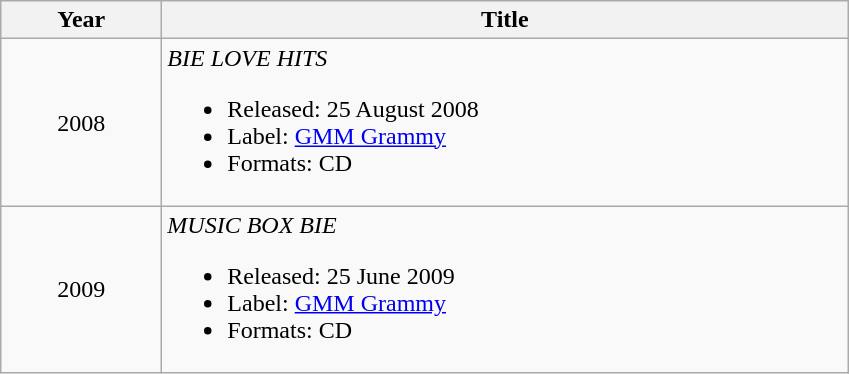<table class="wikitable">
<tr>
<th style=" width:100px;">Year</th>
<th style=" width:450px;">Title</th>
</tr>
<tr>
<td style="text-align:center;">2008</td>
<td><em> BIE LOVE HITS </em><br><ul><li>Released: 25 August 2008</li><li>Label: <a href='#'>GMM Grammy</a></li><li>Formats: CD</li></ul></td>
</tr>
<tr>
<td style="text-align:center;">2009</td>
<td><em> MUSIC BOX BIE</em><br><ul><li>Released: 25 June 2009</li><li>Label: <a href='#'>GMM Grammy</a></li><li>Formats: CD</li></ul></td>
</tr>
</table>
